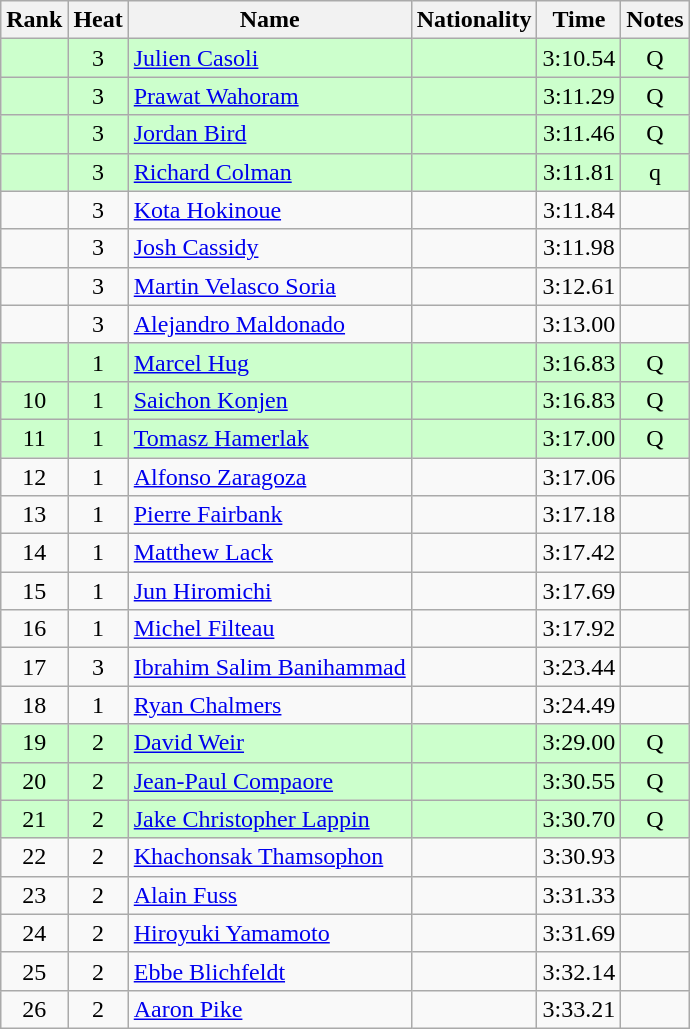<table class="wikitable sortable" style="text-align:center">
<tr>
<th>Rank</th>
<th>Heat</th>
<th>Name</th>
<th>Nationality</th>
<th>Time</th>
<th>Notes</th>
</tr>
<tr bgcolor=ccffcc>
<td></td>
<td>3</td>
<td align=left><a href='#'>Julien Casoli</a></td>
<td align=left></td>
<td>3:10.54</td>
<td>Q</td>
</tr>
<tr bgcolor=ccffcc>
<td></td>
<td>3</td>
<td align=left><a href='#'>Prawat Wahoram</a></td>
<td align=left></td>
<td>3:11.29</td>
<td>Q</td>
</tr>
<tr bgcolor=ccffcc>
<td></td>
<td>3</td>
<td align=left><a href='#'>Jordan Bird</a></td>
<td align=left></td>
<td>3:11.46</td>
<td>Q</td>
</tr>
<tr bgcolor=ccffcc>
<td></td>
<td>3</td>
<td align=left><a href='#'>Richard Colman</a></td>
<td align=left></td>
<td>3:11.81</td>
<td>q</td>
</tr>
<tr>
<td></td>
<td>3</td>
<td align=left><a href='#'>Kota Hokinoue</a></td>
<td align=left></td>
<td>3:11.84</td>
<td></td>
</tr>
<tr>
<td></td>
<td>3</td>
<td align=left><a href='#'>Josh Cassidy</a></td>
<td align=left></td>
<td>3:11.98</td>
<td></td>
</tr>
<tr>
<td></td>
<td>3</td>
<td align=left><a href='#'>Martin Velasco Soria</a></td>
<td align=left></td>
<td>3:12.61</td>
<td></td>
</tr>
<tr>
<td></td>
<td>3</td>
<td align=left><a href='#'>Alejandro Maldonado</a></td>
<td align=left></td>
<td>3:13.00</td>
<td></td>
</tr>
<tr bgcolor=ccffcc>
<td></td>
<td>1</td>
<td align=left><a href='#'>Marcel Hug</a></td>
<td align=left></td>
<td>3:16.83</td>
<td>Q</td>
</tr>
<tr bgcolor=ccffcc>
<td>10</td>
<td>1</td>
<td align=left><a href='#'>Saichon Konjen</a></td>
<td align=left></td>
<td>3:16.83</td>
<td>Q</td>
</tr>
<tr bgcolor=ccffcc>
<td>11</td>
<td>1</td>
<td align=left><a href='#'>Tomasz Hamerlak</a></td>
<td align=left></td>
<td>3:17.00</td>
<td>Q</td>
</tr>
<tr>
<td>12</td>
<td>1</td>
<td align=left><a href='#'>Alfonso Zaragoza</a></td>
<td align=left></td>
<td>3:17.06</td>
<td></td>
</tr>
<tr>
<td>13</td>
<td>1</td>
<td align=left><a href='#'>Pierre Fairbank</a></td>
<td align=left></td>
<td>3:17.18</td>
<td></td>
</tr>
<tr>
<td>14</td>
<td>1</td>
<td align=left><a href='#'>Matthew Lack</a></td>
<td align=left></td>
<td>3:17.42</td>
<td></td>
</tr>
<tr>
<td>15</td>
<td>1</td>
<td align=left><a href='#'>Jun Hiromichi</a></td>
<td align=left></td>
<td>3:17.69</td>
<td></td>
</tr>
<tr>
<td>16</td>
<td>1</td>
<td align=left><a href='#'>Michel Filteau</a></td>
<td align=left></td>
<td>3:17.92</td>
<td></td>
</tr>
<tr>
<td>17</td>
<td>3</td>
<td align=left><a href='#'>Ibrahim Salim Banihammad</a></td>
<td align=left></td>
<td>3:23.44</td>
<td></td>
</tr>
<tr>
<td>18</td>
<td>1</td>
<td align=left><a href='#'>Ryan Chalmers</a></td>
<td align=left></td>
<td>3:24.49</td>
<td></td>
</tr>
<tr bgcolor=ccffcc>
<td>19</td>
<td>2</td>
<td align=left><a href='#'>David Weir</a></td>
<td align=left></td>
<td>3:29.00</td>
<td>Q</td>
</tr>
<tr bgcolor=ccffcc>
<td>20</td>
<td>2</td>
<td align=left><a href='#'>Jean-Paul Compaore</a></td>
<td align=left></td>
<td>3:30.55</td>
<td>Q</td>
</tr>
<tr bgcolor=ccffcc>
<td>21</td>
<td>2</td>
<td align=left><a href='#'>Jake Christopher Lappin</a></td>
<td align=left></td>
<td>3:30.70</td>
<td>Q</td>
</tr>
<tr>
<td>22</td>
<td>2</td>
<td align=left><a href='#'>Khachonsak Thamsophon</a></td>
<td align=left></td>
<td>3:30.93</td>
<td></td>
</tr>
<tr>
<td>23</td>
<td>2</td>
<td align=left><a href='#'>Alain Fuss</a></td>
<td align=left></td>
<td>3:31.33</td>
<td></td>
</tr>
<tr>
<td>24</td>
<td>2</td>
<td align=left><a href='#'>Hiroyuki Yamamoto</a></td>
<td align=left></td>
<td>3:31.69</td>
<td></td>
</tr>
<tr>
<td>25</td>
<td>2</td>
<td align=left><a href='#'>Ebbe Blichfeldt</a></td>
<td align=left></td>
<td>3:32.14</td>
<td></td>
</tr>
<tr>
<td>26</td>
<td>2</td>
<td align=left><a href='#'>Aaron Pike</a></td>
<td align=left></td>
<td>3:33.21</td>
<td></td>
</tr>
</table>
